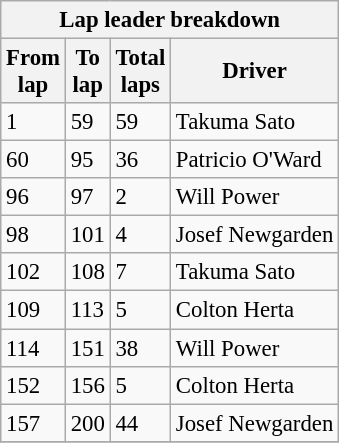<table class="wikitable" style="font-size: 95%">
<tr>
<th colspan=4>Lap leader breakdown</th>
</tr>
<tr>
<th>From<br>lap</th>
<th>To<br>lap</th>
<th>Total<br>laps</th>
<th>Driver</th>
</tr>
<tr>
<td>1</td>
<td>59</td>
<td>59</td>
<td>Takuma Sato</td>
</tr>
<tr>
<td>60</td>
<td>95</td>
<td>36</td>
<td>Patricio O'Ward</td>
</tr>
<tr>
<td>96</td>
<td>97</td>
<td>2</td>
<td>Will Power</td>
</tr>
<tr>
<td>98</td>
<td>101</td>
<td>4</td>
<td>Josef Newgarden</td>
</tr>
<tr>
<td>102</td>
<td>108</td>
<td>7</td>
<td>Takuma Sato</td>
</tr>
<tr>
<td>109</td>
<td>113</td>
<td>5</td>
<td>Colton Herta</td>
</tr>
<tr>
<td>114</td>
<td>151</td>
<td>38</td>
<td>Will Power</td>
</tr>
<tr>
<td>152</td>
<td>156</td>
<td>5</td>
<td>Colton Herta</td>
</tr>
<tr>
<td>157</td>
<td>200</td>
<td>44</td>
<td>Josef Newgarden</td>
</tr>
<tr>
</tr>
</table>
